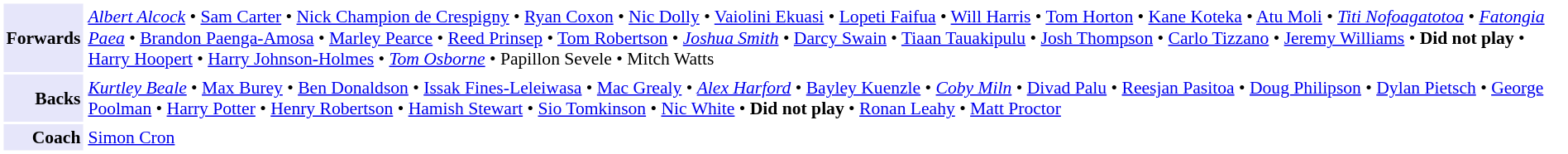<table cellpadding="2" style="border: 1px solid white; font-size:90%;">
<tr>
<td style="text-align:right" bgcolor="lavender"><strong>Forwards</strong></td>
<td style="text-align:left"><em><a href='#'>Albert Alcock</a></em> • <a href='#'>Sam Carter</a> • <a href='#'>Nick Champion de Crespigny</a> • <a href='#'>Ryan Coxon</a> • <a href='#'>Nic Dolly</a> • <a href='#'>Vaiolini Ekuasi</a> • <a href='#'>Lopeti Faifua</a> • <a href='#'>Will Harris</a> • <a href='#'>Tom Horton</a> • <a href='#'>Kane Koteka</a> • <a href='#'>Atu Moli</a> • <em><a href='#'>Titi Nofoagatotoa</a></em> • <em><a href='#'>Fatongia Paea</a></em> • <a href='#'>Brandon Paenga-Amosa</a> • <a href='#'>Marley Pearce</a> • <a href='#'>Reed Prinsep</a> • <a href='#'>Tom Robertson</a> • <em><a href='#'>Joshua Smith</a></em> • <a href='#'>Darcy Swain</a> • <a href='#'>Tiaan Tauakipulu</a> • <a href='#'>Josh Thompson</a> • <a href='#'>Carlo Tizzano</a> • <a href='#'>Jeremy Williams</a> • <strong>Did not play</strong> • <a href='#'>Harry Hoopert</a> • <a href='#'>Harry Johnson-Holmes</a> • <em><a href='#'>Tom Osborne</a></em> • Papillon Sevele • Mitch Watts</td>
</tr>
<tr>
<td style="text-align:right" bgcolor="lavender"><strong>Backs</strong></td>
<td style="text-align:left"><em><a href='#'>Kurtley Beale</a></em> • <a href='#'>Max Burey</a> • <a href='#'>Ben Donaldson</a> • <a href='#'>Issak Fines-Leleiwasa</a> • <a href='#'>Mac Grealy</a> • <em><a href='#'>Alex Harford</a></em> • <a href='#'>Bayley Kuenzle</a> • <em><a href='#'>Coby Miln</a></em> • <a href='#'>Divad Palu</a> • <a href='#'>Reesjan Pasitoa</a> • <a href='#'>Doug Philipson</a> • <a href='#'>Dylan Pietsch</a> • <a href='#'>George Poolman</a> • <a href='#'>Harry Potter</a> • <a href='#'>Henry Robertson</a> • <a href='#'>Hamish Stewart</a> • <a href='#'>Sio Tomkinson</a> • <a href='#'>Nic White</a> • <strong>Did not play</strong> • <a href='#'>Ronan Leahy</a> • <a href='#'>Matt Proctor</a></td>
</tr>
<tr>
<td style="text-align:right" bgcolor="lavender"><strong>Coach</strong></td>
<td style="text-align:left"><a href='#'>Simon Cron</a></td>
</tr>
</table>
